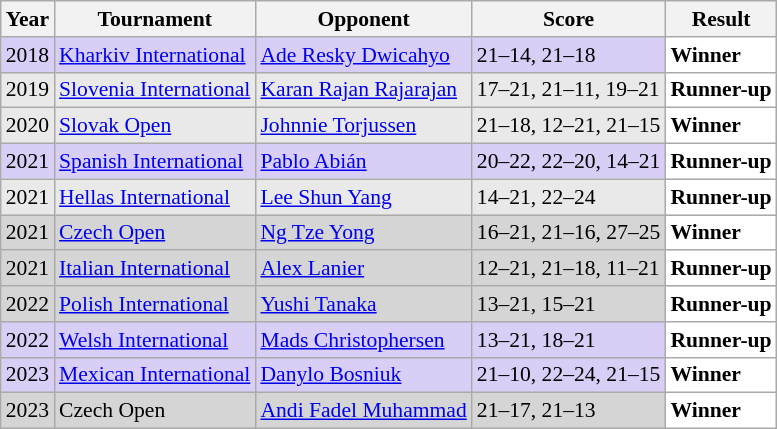<table class="sortable wikitable" style="font-size: 90%;">
<tr>
<th>Year</th>
<th>Tournament</th>
<th>Opponent</th>
<th>Score</th>
<th>Result</th>
</tr>
<tr style="background:#D8CEF6">
<td align="center">2018</td>
<td align="left"><a href='#'>Kharkiv International</a></td>
<td align="left"> <a href='#'>Ade Resky Dwicahyo</a></td>
<td align="left">21–14, 21–18</td>
<td style="text-align:left; background:white"> <strong>Winner</strong></td>
</tr>
<tr style="background:#E9E9E9">
<td align="center">2019</td>
<td align="left"><a href='#'>Slovenia International</a></td>
<td align="left"> <a href='#'>Karan Rajan Rajarajan</a></td>
<td align="left">17–21, 21–11, 19–21</td>
<td style="text-align:left; background:white"> <strong>Runner-up</strong></td>
</tr>
<tr style="background:#E9E9E9">
<td align="center">2020</td>
<td align="left"><a href='#'>Slovak Open</a></td>
<td align="left"> <a href='#'>Johnnie Torjussen</a></td>
<td align="left">21–18, 12–21, 21–15</td>
<td style="text-align:left; background:white"> <strong>Winner</strong></td>
</tr>
<tr style="background:#D8CEF6">
<td align="center">2021</td>
<td align="left"><a href='#'>Spanish International</a></td>
<td align="left"> <a href='#'>Pablo Abián</a></td>
<td align="left">20–22, 22–20, 14–21</td>
<td style="text-align:left; background:white"> <strong>Runner-up</strong></td>
</tr>
<tr style="background:#E9E9E9">
<td align="center">2021</td>
<td align="left"><a href='#'>Hellas International</a></td>
<td align="left"> <a href='#'>Lee Shun Yang</a></td>
<td align="left">14–21, 22–24</td>
<td style="text-align:left; background:white"> <strong>Runner-up</strong></td>
</tr>
<tr style="background:#D5D5D5">
<td align="center">2021</td>
<td align="left"><a href='#'>Czech Open</a></td>
<td align="left"> <a href='#'>Ng Tze Yong</a></td>
<td align="left">16–21, 21–16, 27–25</td>
<td style="text-align:left; background:white"> <strong>Winner</strong></td>
</tr>
<tr style="background:#D5D5D5">
<td align="center">2021</td>
<td align="left"><a href='#'>Italian International</a></td>
<td align="left"> <a href='#'>Alex Lanier</a></td>
<td align="left">12–21, 21–18, 11–21</td>
<td style="text-align:left; background:white"> <strong>Runner-up</strong></td>
</tr>
<tr style="background:#D5D5D5">
<td align="center">2022</td>
<td align="left"><a href='#'>Polish International</a></td>
<td align="left"> <a href='#'>Yushi Tanaka</a></td>
<td align="left">13–21, 15–21</td>
<td style="text-align:left; background:white"> <strong>Runner-up</strong></td>
</tr>
<tr style="background:#D8CEF6">
<td align="center">2022</td>
<td align="left"><a href='#'>Welsh International</a></td>
<td align="left"> <a href='#'>Mads Christophersen</a></td>
<td align="left">13–21, 18–21</td>
<td style="text-align:left; background:white"> <strong>Runner-up</strong></td>
</tr>
<tr style="background:#D8CEF6">
<td align="center">2023</td>
<td align="left"><a href='#'>Mexican International</a></td>
<td align="left"> <a href='#'>Danylo Bosniuk</a></td>
<td align="left">21–10, 22–24, 21–15</td>
<td style="text-align:left; background:white"> <strong>Winner</strong></td>
</tr>
<tr style="background:#D5D5D5">
<td align="center">2023</td>
<td align="left">Czech Open</td>
<td align="left"> <a href='#'>Andi Fadel Muhammad</a></td>
<td align="left">21–17, 21–13</td>
<td style="text-align:left; background:white"> <strong>Winner</strong></td>
</tr>
</table>
